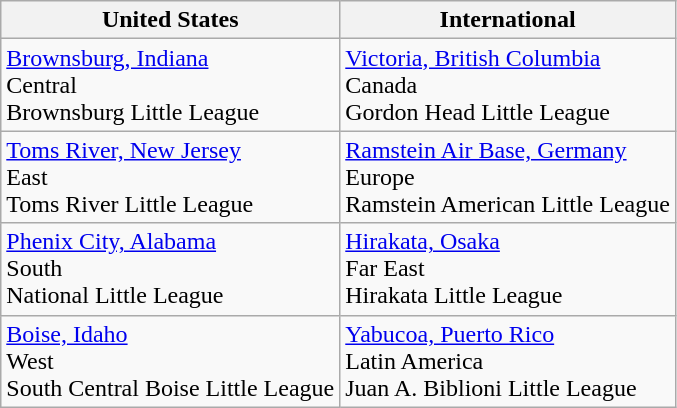<table class="wikitable">
<tr>
<th>United States</th>
<th>International</th>
</tr>
<tr>
<td> <a href='#'>Brownsburg, Indiana</a><br>Central<br>Brownsburg Little League</td>
<td> <a href='#'>Victoria, British Columbia</a><br>Canada<br>Gordon Head Little League</td>
</tr>
<tr>
<td> <a href='#'>Toms River, New Jersey</a><br>East<br>Toms River Little League</td>
<td> <a href='#'>Ramstein Air Base, Germany</a><br>Europe<br>Ramstein American Little League</td>
</tr>
<tr>
<td> <a href='#'>Phenix City, Alabama</a><br>South<br>National Little League</td>
<td> <a href='#'>Hirakata, Osaka</a><br>Far East<br>Hirakata Little League</td>
</tr>
<tr>
<td> <a href='#'>Boise, Idaho</a><br>West<br>South Central Boise Little League</td>
<td> <a href='#'>Yabucoa, Puerto Rico</a><br>Latin America<br>Juan A. Biblioni Little League</td>
</tr>
</table>
